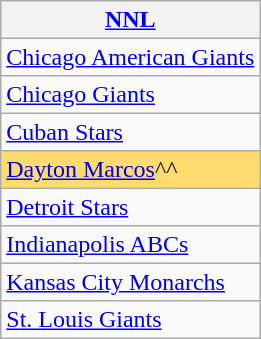<table class="wikitable" style="font-size:100%;line-height:1.1;">
<tr>
<th><a href='#'>NNL</a></th>
</tr>
<tr>
<td><a href='#'>Chicago American Giants</a></td>
</tr>
<tr>
<td><a href='#'>Chicago Giants</a></td>
</tr>
<tr>
<td><a href='#'>Cuban Stars</a></td>
</tr>
<tr>
<td style="background-color: #FDDB6D;"><a href='#'>Dayton Marcos</a>^^</td>
</tr>
<tr>
<td><a href='#'>Detroit Stars</a></td>
</tr>
<tr>
<td><a href='#'>Indianapolis ABCs</a></td>
</tr>
<tr>
<td><a href='#'>Kansas City Monarchs</a></td>
</tr>
<tr>
<td><a href='#'>St. Louis Giants</a></td>
</tr>
</table>
